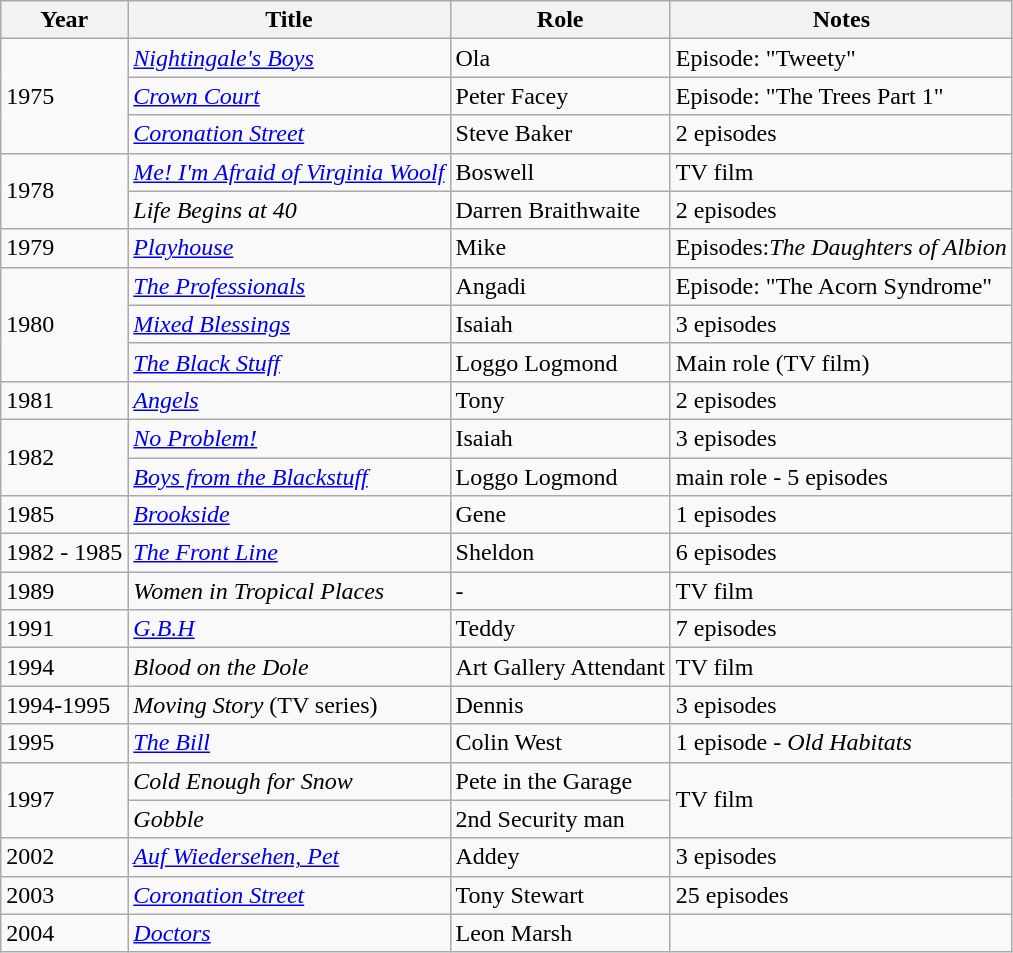<table class="wikitable">
<tr>
<th>Year</th>
<th>Title</th>
<th>Role</th>
<th>Notes</th>
</tr>
<tr>
<td rowspan="3">1975</td>
<td><em><a href='#'>Nightingale's Boys</a></em></td>
<td>Ola</td>
<td>Episode: "Tweety"  </td>
</tr>
<tr>
<td><em><a href='#'>Crown Court</a></em></td>
<td>Peter Facey</td>
<td>Episode: "The Trees Part 1" </td>
</tr>
<tr>
<td><em><a href='#'>Coronation Street</a></em></td>
<td>Steve Baker</td>
<td>2 episodes</td>
</tr>
<tr>
<td rowspan="2">1978</td>
<td><em><a href='#'>Me! I'm Afraid of Virginia Woolf</a></em></td>
<td>Boswell</td>
<td>TV film</td>
</tr>
<tr>
<td><em>Life Begins at 40</em></td>
<td>Darren Braithwaite</td>
<td>2 episodes</td>
</tr>
<tr>
<td>1979</td>
<td><em><a href='#'>Playhouse</a></em></td>
<td>Mike</td>
<td>Episodes:<em>The Daughters of Albion</em> </td>
</tr>
<tr>
<td rowspan="3">1980</td>
<td><em><a href='#'>The Professionals</a></em></td>
<td>Angadi</td>
<td>Episode: "The Acorn Syndrome" </td>
</tr>
<tr>
<td><em><a href='#'>Mixed Blessings</a></em></td>
<td>Isaiah</td>
<td>3 episodes</td>
</tr>
<tr>
<td><em><a href='#'>The Black Stuff</a></em></td>
<td>Loggo Logmond</td>
<td>Main role (TV film) </td>
</tr>
<tr>
<td>1981</td>
<td><em><a href='#'>Angels</a></em></td>
<td>Tony</td>
<td>2 episodes</td>
</tr>
<tr>
<td rowspan="2">1982</td>
<td><em><a href='#'>No Problem!</a></em></td>
<td>Isaiah</td>
<td>3 episodes</td>
</tr>
<tr>
<td><em><a href='#'>Boys from the Blackstuff</a></em></td>
<td>Loggo Logmond</td>
<td>main role - 5 episodes</td>
</tr>
<tr>
<td>1985</td>
<td><em><a href='#'>Brookside</a></em></td>
<td>Gene</td>
<td>1 episodes </td>
</tr>
<tr>
<td>1982 - 1985</td>
<td><em><a href='#'>The Front Line</a></em></td>
<td>Sheldon</td>
<td>6 episodes</td>
</tr>
<tr>
<td>1989</td>
<td><em>Women in Tropical Places</em></td>
<td>-</td>
<td>TV film</td>
</tr>
<tr>
<td>1991</td>
<td><em><a href='#'>G.B.H</a></em></td>
<td>Teddy</td>
<td>7 episodes</td>
</tr>
<tr>
<td>1994</td>
<td><em>Blood on the Dole</em></td>
<td>Art Gallery Attendant</td>
<td>TV film</td>
</tr>
<tr>
<td>1994-1995</td>
<td><em>Moving Story</em> (TV series)</td>
<td>Dennis</td>
<td>3 episodes</td>
</tr>
<tr>
<td>1995</td>
<td><em><a href='#'>The Bill</a></em></td>
<td>Colin West</td>
<td>1 episode - <em> Old Habitats </em></td>
</tr>
<tr>
<td rowspan="2">1997</td>
<td><em>Cold Enough for Snow</em></td>
<td>Pete in the Garage</td>
<td rowspan="2">TV film</td>
</tr>
<tr>
<td><em>Gobble</em></td>
<td>2nd Security man</td>
</tr>
<tr>
<td>2002</td>
<td><em><a href='#'>Auf Wiedersehen, Pet</a></em></td>
<td>Addey</td>
<td>3 episodes</td>
</tr>
<tr>
<td>2003</td>
<td><em><a href='#'>Coronation Street</a></em></td>
<td>Tony Stewart</td>
<td>25 episodes</td>
</tr>
<tr>
<td>2004</td>
<td><em><a href='#'>Doctors</a></em></td>
<td>Leon Marsh</td>
<td></td>
</tr>
</table>
